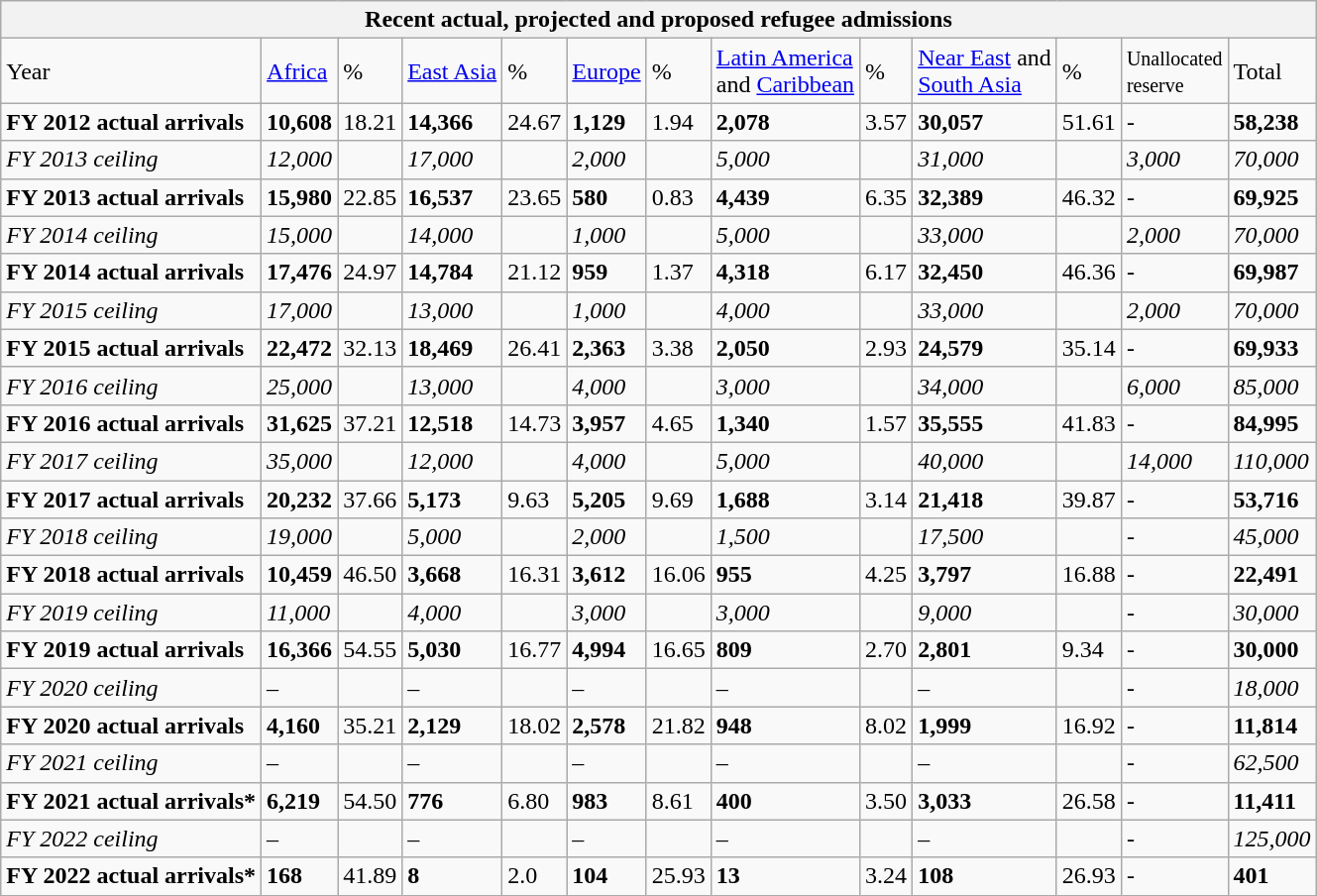<table class="wikitable" align="center">
<tr>
<th colspan=13>Recent actual, projected and proposed refugee admissions</th>
</tr>
<tr>
<td>Year</td>
<td><a href='#'>Africa</a></td>
<td>%</td>
<td><a href='#'>East Asia</a></td>
<td>%</td>
<td><a href='#'>Europe</a></td>
<td>%</td>
<td><a href='#'>Latin America</a><br>and <a href='#'>Caribbean</a></td>
<td>%</td>
<td><a href='#'>Near East</a> and<br><a href='#'>South Asia</a></td>
<td>%</td>
<td><small>Unallocated<br>reserve</small></td>
<td>Total</td>
</tr>
<tr>
<td><strong>FY 2012 actual arrivals</strong></td>
<td><strong>10,608</strong></td>
<td>18.21</td>
<td><strong>14,366</strong></td>
<td>24.67</td>
<td><strong>1,129</strong></td>
<td>1.94</td>
<td><strong>2,078</strong></td>
<td>3.57</td>
<td><strong>30,057</strong></td>
<td>51.61</td>
<td>-</td>
<td><strong>58,238</strong></td>
</tr>
<tr>
<td><em>FY 2013 ceiling</em></td>
<td><em>12,000</em></td>
<td></td>
<td><em>17,000</em></td>
<td></td>
<td><em>2,000</em></td>
<td></td>
<td><em>5,000</em></td>
<td></td>
<td><em>31,000</em></td>
<td></td>
<td><em>3,000</em></td>
<td><em>70,000</em></td>
</tr>
<tr>
<td><strong>FY 2013 actual arrivals</strong></td>
<td><strong>15,980</strong></td>
<td>22.85</td>
<td><strong>16,537</strong></td>
<td>23.65</td>
<td><strong>580</strong></td>
<td>0.83</td>
<td><strong>4,439</strong></td>
<td>6.35</td>
<td><strong>32,389</strong></td>
<td>46.32</td>
<td>-</td>
<td><strong>69,925</strong></td>
</tr>
<tr>
<td><em>FY 2014 ceiling</em></td>
<td><em>15,000</em></td>
<td></td>
<td><em>14,000</em></td>
<td></td>
<td><em>1,000</em></td>
<td></td>
<td><em>5,000</em></td>
<td></td>
<td><em>33,000</em></td>
<td></td>
<td><em>2,000</em></td>
<td><em>70,000</em></td>
</tr>
<tr>
<td><strong>FY 2014 actual arrivals</strong></td>
<td><strong>17,476</strong></td>
<td>24.97</td>
<td><strong>14,784</strong></td>
<td>21.12</td>
<td><strong>959</strong></td>
<td>1.37</td>
<td><strong>4,318</strong></td>
<td>6.17</td>
<td><strong>32,450</strong></td>
<td>46.36</td>
<td>-</td>
<td><strong>69,987</strong></td>
</tr>
<tr>
<td><em>FY 2015 ceiling</em></td>
<td><em>17,000</em></td>
<td></td>
<td><em>13,000</em></td>
<td></td>
<td><em>1,000</em></td>
<td></td>
<td><em>4,000</em></td>
<td></td>
<td><em>33,000</em></td>
<td></td>
<td><em>2,000</em></td>
<td><em>70,000</em></td>
</tr>
<tr>
<td><strong>FY 2015 actual arrivals</strong></td>
<td><strong>22,472</strong></td>
<td>32.13</td>
<td><strong>18,469</strong></td>
<td>26.41</td>
<td><strong>2,363</strong></td>
<td>3.38</td>
<td><strong>2,050</strong></td>
<td>2.93</td>
<td><strong>24,579</strong></td>
<td>35.14</td>
<td>-</td>
<td><strong>69,933</strong></td>
</tr>
<tr>
<td><em>FY 2016 ceiling</em></td>
<td><em>25,000</em></td>
<td></td>
<td><em>13,000</em></td>
<td></td>
<td><em>4,000</em></td>
<td></td>
<td><em>3,000</em></td>
<td></td>
<td><em>34,000</em></td>
<td></td>
<td><em>6,000</em></td>
<td><em>85,000</em></td>
</tr>
<tr>
<td><strong>FY 2016 actual arrivals</strong></td>
<td><strong>31,625</strong></td>
<td>37.21</td>
<td><strong>12,518</strong></td>
<td>14.73</td>
<td><strong>3,957</strong></td>
<td>4.65</td>
<td><strong>1,340</strong></td>
<td>1.57</td>
<td><strong>35,555</strong></td>
<td>41.83</td>
<td>-</td>
<td><strong>84,995</strong></td>
</tr>
<tr>
<td><em>FY 2017 ceiling</em></td>
<td><em>35,000</em></td>
<td></td>
<td><em>12,000</em></td>
<td></td>
<td><em>4,000</em></td>
<td></td>
<td><em>5,000</em></td>
<td></td>
<td><em>40,000</em></td>
<td></td>
<td><em>14,000</em></td>
<td><em>110,000</em></td>
</tr>
<tr>
<td><strong>FY 2017 actual arrivals</strong></td>
<td><strong>20,232</strong></td>
<td>37.66</td>
<td><strong>5,173</strong></td>
<td>9.63</td>
<td><strong>5,205</strong></td>
<td>9.69</td>
<td><strong>1,688</strong></td>
<td>3.14</td>
<td><strong>21,418</strong></td>
<td>39.87</td>
<td>-</td>
<td><strong>53,716</strong></td>
</tr>
<tr>
<td><em>FY 2018 ceiling</em></td>
<td><em>19,000</em></td>
<td></td>
<td><em>5,000</em></td>
<td></td>
<td><em>2,000</em></td>
<td></td>
<td><em>1,500</em></td>
<td></td>
<td><em>17,500</em></td>
<td></td>
<td>-</td>
<td><em>45,000</em></td>
</tr>
<tr>
<td><strong>FY 2018 actual arrivals</strong></td>
<td><strong>10,459</strong></td>
<td>46.50</td>
<td><strong>3,668</strong></td>
<td>16.31</td>
<td><strong>3,612</strong></td>
<td>16.06</td>
<td><strong>955</strong></td>
<td>4.25</td>
<td><strong>3,797</strong></td>
<td>16.88</td>
<td>-</td>
<td><strong>22,491</strong></td>
</tr>
<tr>
<td><em>FY 2019 ceiling</em></td>
<td><em>11,000</em></td>
<td></td>
<td><em>4,000</em></td>
<td></td>
<td><em>3,000</em></td>
<td></td>
<td><em>3,000</em></td>
<td></td>
<td><em>9,000</em></td>
<td></td>
<td>-</td>
<td><em>30,000</em></td>
</tr>
<tr>
<td><strong>FY 2019 actual arrivals</strong></td>
<td><strong>16,366</strong></td>
<td>54.55</td>
<td><strong>5,030</strong></td>
<td>16.77</td>
<td><strong>4,994</strong></td>
<td>16.65</td>
<td><strong>809</strong></td>
<td>2.70</td>
<td><strong>2,801</strong></td>
<td>9.34</td>
<td>-</td>
<td><strong>30,000</strong></td>
</tr>
<tr>
<td><em>FY 2020 ceiling</em></td>
<td><em>–</em></td>
<td></td>
<td><em>–</em></td>
<td></td>
<td><em>–</em></td>
<td></td>
<td><em>–</em></td>
<td></td>
<td><em>–</em></td>
<td></td>
<td>-</td>
<td><em>18,000</em></td>
</tr>
<tr>
<td><strong>FY 2020 actual arrivals</strong></td>
<td><strong>4,160</strong></td>
<td>35.21</td>
<td><strong>2,129</strong></td>
<td>18.02</td>
<td><strong>2,578</strong></td>
<td>21.82</td>
<td><strong>948</strong></td>
<td>8.02</td>
<td><strong>1,999</strong></td>
<td>16.92</td>
<td>-</td>
<td><strong>11,814</strong></td>
</tr>
<tr>
<td><em>FY 2021 ceiling</em></td>
<td><em>–</em></td>
<td></td>
<td><em>–</em></td>
<td></td>
<td><em>–</em></td>
<td></td>
<td><em>–</em></td>
<td></td>
<td><em>–</em></td>
<td></td>
<td>-</td>
<td><em>62,500</em></td>
</tr>
<tr>
<td><strong>FY 2021 actual arrivals*</strong></td>
<td><strong>6,219</strong></td>
<td>54.50</td>
<td><strong>776</strong></td>
<td>6.80</td>
<td><strong>983</strong></td>
<td>8.61</td>
<td><strong>400</strong></td>
<td>3.50</td>
<td><strong>3,033</strong></td>
<td>26.58</td>
<td>-</td>
<td><strong>11,411</strong></td>
</tr>
<tr>
<td><em>FY 2022 ceiling</em></td>
<td><em>–</em></td>
<td></td>
<td><em>–</em></td>
<td></td>
<td><em>–</em></td>
<td></td>
<td><em>–</em></td>
<td></td>
<td><em>–</em></td>
<td></td>
<td>-</td>
<td><em>125,000</em></td>
</tr>
<tr>
<td><strong>FY 2022 actual arrivals*</strong></td>
<td><strong>168</strong></td>
<td>41.89</td>
<td><strong>8</strong></td>
<td>2.0</td>
<td><strong>104</strong></td>
<td>25.93</td>
<td><strong>13</strong></td>
<td>3.24</td>
<td><strong>108</strong></td>
<td>26.93</td>
<td>-</td>
<td><strong>401</strong></td>
</tr>
</table>
